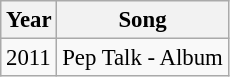<table class="wikitable" style="font-size: 95%;">
<tr>
<th>Year</th>
<th>Song</th>
</tr>
<tr>
<td rowspan="1">2011</td>
<td>Pep Talk - Album</td>
</tr>
</table>
